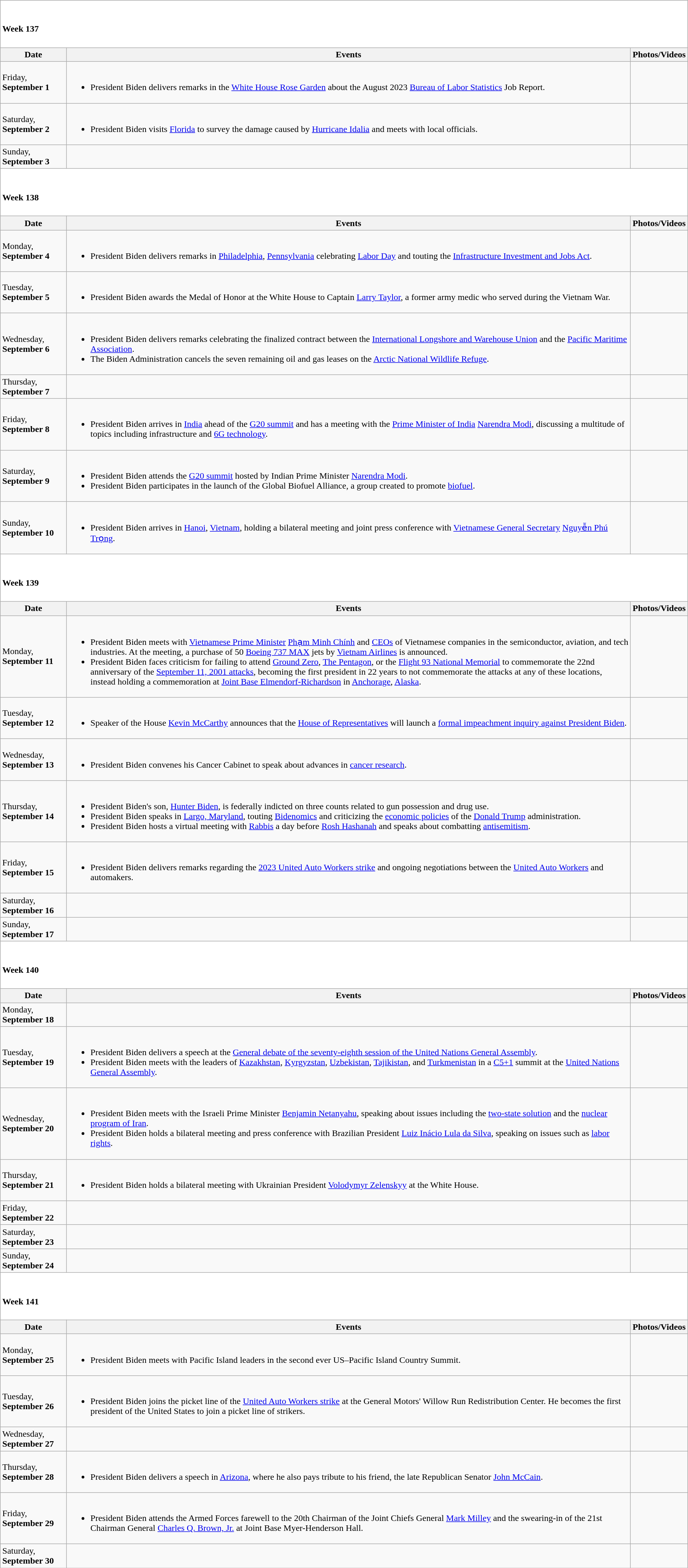<table class="wikitable">
<tr style="background:white;">
<td colspan="3"><br><h4>Week 137</h4></td>
</tr>
<tr>
<th>Date</th>
<th>Events</th>
<th>Photos/Videos</th>
</tr>
<tr>
<td>Friday, <strong>September 1</strong></td>
<td><br><ul><li>President Biden delivers remarks in the <a href='#'>White House Rose Garden</a> about the August 2023 <a href='#'>Bureau of Labor Statistics</a> Job Report.</li></ul></td>
<td></td>
</tr>
<tr>
<td>Saturday, <strong>September 2</strong></td>
<td><br><ul><li>President Biden visits <a href='#'>Florida</a> to survey the damage caused by <a href='#'>Hurricane Idalia</a> and meets with local officials.</li></ul></td>
<td></td>
</tr>
<tr>
<td>Sunday, <strong>September 3</strong></td>
<td></td>
<td></td>
</tr>
<tr style="background:white;">
<td colspan="3"><br><h4>Week 138</h4></td>
</tr>
<tr>
<th>Date</th>
<th>Events</th>
<th>Photos/Videos</th>
</tr>
<tr>
<td>Monday, <strong>September 4</strong></td>
<td><br><ul><li>President Biden delivers remarks in <a href='#'>Philadelphia</a>, <a href='#'>Pennsylvania</a> celebrating <a href='#'>Labor Day</a> and touting the <a href='#'>Infrastructure Investment and Jobs Act</a>.</li></ul></td>
<td></td>
</tr>
<tr>
<td>Tuesday, <strong>September 5</strong></td>
<td><br><ul><li>President Biden awards the Medal of Honor at the White House to Captain <a href='#'>Larry Taylor</a>, a former army medic who served during the Vietnam War.</li></ul></td>
<td></td>
</tr>
<tr>
<td>Wednesday, <strong>September 6</strong></td>
<td><br><ul><li>President Biden delivers remarks celebrating the finalized contract between the <a href='#'>International Longshore and Warehouse Union</a> and the <a href='#'>Pacific Maritime Association</a>.</li><li>The Biden Administration cancels the seven remaining oil and gas leases on the <a href='#'>Arctic National Wildlife Refuge</a>.</li></ul></td>
<td></td>
</tr>
<tr>
<td>Thursday, <strong>September 7</strong></td>
<td></td>
<td></td>
</tr>
<tr>
<td>Friday, <strong>September 8</strong></td>
<td><br><ul><li>President Biden arrives in <a href='#'>India</a> ahead of the <a href='#'>G20 summit</a> and has a meeting with the <a href='#'>Prime Minister of India</a> <a href='#'>Narendra Modi</a>, discussing a multitude of topics including infrastructure and <a href='#'>6G technology</a>.</li></ul></td>
<td></td>
</tr>
<tr>
<td>Saturday, <strong>September 9</strong></td>
<td><br><ul><li>President Biden attends the <a href='#'>G20 summit</a> hosted by Indian Prime Minister <a href='#'>Narendra Modi</a>.</li><li>President Biden participates in the launch of the Global Biofuel Alliance, a group created to promote <a href='#'>biofuel</a>.</li></ul></td>
<td></td>
</tr>
<tr>
<td>Sunday, <strong>September 10</strong></td>
<td><br><ul><li>President Biden arrives in <a href='#'>Hanoi</a>, <a href='#'>Vietnam</a>, holding a bilateral meeting and joint press conference with <a href='#'>Vietnamese General Secretary</a> <a href='#'>Nguyễn Phú Trọng</a>.</li></ul></td>
<td></td>
</tr>
<tr style="background:white;">
<td colspan="3"><br><h4>Week 139</h4></td>
</tr>
<tr>
<th>Date</th>
<th>Events</th>
<th>Photos/Videos</th>
</tr>
<tr>
<td>Monday, <strong>September 11</strong></td>
<td><br><ul><li>President Biden meets with <a href='#'>Vietnamese Prime Minister</a> <a href='#'>Phạm Minh Chính</a> and <a href='#'>CEOs</a> of Vietnamese companies in the semiconductor, aviation, and tech industries. At the meeting, a purchase of 50 <a href='#'>Boeing 737 MAX</a> jets by <a href='#'>Vietnam Airlines</a> is announced.</li><li>President Biden faces criticism for failing to attend <a href='#'>Ground Zero</a>, <a href='#'>The Pentagon</a>, or the <a href='#'>Flight 93 National Memorial</a> to commemorate the 22nd anniversary of the <a href='#'>September 11, 2001 attacks</a>, becoming the first president in 22 years to not commemorate the attacks at any of these locations, instead holding a commemoration at <a href='#'>Joint Base Elmendorf-Richardson</a> in <a href='#'>Anchorage</a>, <a href='#'>Alaska</a>.</li></ul></td>
<td><br></td>
</tr>
<tr>
<td>Tuesday, <strong>September 12</strong></td>
<td><br><ul><li>Speaker of the House <a href='#'>Kevin McCarthy</a> announces that the <a href='#'>House of Representatives</a> will launch a <a href='#'>formal impeachment inquiry against President Biden</a>.</li></ul></td>
<td></td>
</tr>
<tr>
<td>Wednesday, <strong>September 13</strong></td>
<td><br><ul><li>President Biden convenes his Cancer Cabinet to speak about advances in <a href='#'>cancer research</a>.</li></ul></td>
<td></td>
</tr>
<tr>
<td>Thursday, <strong>September 14</strong></td>
<td><br><ul><li>President Biden's son, <a href='#'>Hunter Biden</a>, is federally indicted on three counts related to gun possession and drug use.</li><li>President Biden speaks in <a href='#'>Largo, Maryland</a>, touting <a href='#'>Bidenomics</a> and criticizing the <a href='#'>economic policies</a> of the <a href='#'>Donald Trump</a> administration.</li><li>President Biden hosts a virtual meeting with <a href='#'>Rabbis</a> a day before <a href='#'>Rosh Hashanah</a> and speaks about combatting <a href='#'>antisemitism</a>.</li></ul></td>
<td></td>
</tr>
<tr>
<td>Friday, <strong>September 15</strong></td>
<td><br><ul><li>President Biden delivers remarks regarding the <a href='#'>2023 United Auto Workers strike</a> and ongoing negotiations between the <a href='#'>United Auto Workers</a> and automakers.</li></ul></td>
<td></td>
</tr>
<tr>
<td>Saturday, <strong>September 16</strong></td>
<td></td>
<td></td>
</tr>
<tr>
<td>Sunday, <strong>September 17</strong></td>
<td></td>
<td></td>
</tr>
<tr style="background:white;">
<td colspan="3"><br><h4>Week 140</h4></td>
</tr>
<tr>
<th>Date</th>
<th>Events</th>
<th>Photos/Videos</th>
</tr>
<tr>
<td>Monday, <strong>September 18</strong></td>
<td></td>
<td></td>
</tr>
<tr>
<td>Tuesday, <strong>September 19</strong></td>
<td><br><ul><li>President Biden delivers a speech at the <a href='#'>General debate of the seventy-eighth session of the United Nations General Assembly</a>.</li><li>President Biden meets with the leaders of <a href='#'>Kazakhstan</a>, <a href='#'>Kyrgyzstan</a>, <a href='#'>Uzbekistan</a>, <a href='#'>Tajikistan</a>, and <a href='#'>Turkmenistan</a> in a <a href='#'>C5+1</a> summit at the <a href='#'>United Nations General Assembly</a>.</li></ul></td>
<td><br></td>
</tr>
<tr>
<td>Wednesday, <strong>September 20</strong></td>
<td><br><ul><li>President Biden meets with the Israeli Prime Minister <a href='#'>Benjamin Netanyahu</a>, speaking about issues including the <a href='#'>two-state solution</a> and the <a href='#'>nuclear program of Iran</a>.</li><li>President Biden holds a bilateral meeting and press conference with Brazilian President <a href='#'>Luiz Inácio Lula da Silva</a>, speaking on issues such as <a href='#'>labor rights</a>.</li></ul></td>
<td></td>
</tr>
<tr>
<td>Thursday, <strong>September 21</strong></td>
<td><br><ul><li>President Biden holds a bilateral meeting with Ukrainian President <a href='#'>Volodymyr Zelenskyy</a> at the White House.</li></ul></td>
<td></td>
</tr>
<tr>
<td>Friday, <strong>September 22</strong></td>
<td></td>
<td></td>
</tr>
<tr>
<td>Saturday, <strong>September 23</strong></td>
<td></td>
<td></td>
</tr>
<tr>
<td>Sunday, <strong>September 24</strong></td>
<td></td>
<td></td>
</tr>
<tr style="background:white;">
<td colspan="3"><br><h4>Week 141</h4></td>
</tr>
<tr>
<th>Date</th>
<th>Events</th>
<th>Photos/Videos</th>
</tr>
<tr>
<td>Monday, <strong>September 25</strong></td>
<td><br><ul><li>President Biden meets with Pacific Island leaders in the second ever US–Pacific Island Country Summit.</li></ul></td>
<td></td>
</tr>
<tr>
<td>Tuesday, <strong>September 26</strong></td>
<td><br><ul><li>President Biden joins the picket line of the <a href='#'>United Auto Workers strike</a> at the General Motors' Willow Run Redistribution Center. He becomes the first president of the United States to join a picket line of strikers.</li></ul></td>
<td></td>
</tr>
<tr>
<td>Wednesday, <strong>September 27</strong></td>
<td></td>
<td></td>
</tr>
<tr>
<td>Thursday, <strong>September 28</strong></td>
<td><br><ul><li>President Biden delivers a speech in <a href='#'>Arizona</a>, where he also pays tribute to his friend, the late Republican Senator <a href='#'>John McCain</a>.</li></ul></td>
<td></td>
</tr>
<tr>
<td>Friday, <strong>September 29</strong></td>
<td><br><ul><li>President Biden attends the Armed Forces farewell to the 20th Chairman of the Joint Chiefs General <a href='#'>Mark Milley</a> and the swearing-in of the 21st Chairman General <a href='#'>Charles Q. Brown, Jr.</a> at Joint Base Myer-Henderson Hall.</li></ul></td>
<td></td>
</tr>
<tr>
<td>Saturday, <strong>September 30</strong></td>
<td></td>
<td></td>
</tr>
</table>
